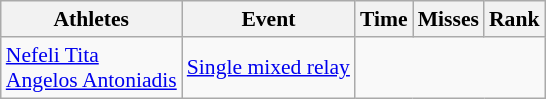<table class="wikitable" style="font-size:90%">
<tr>
<th>Athletes</th>
<th>Event</th>
<th>Time</th>
<th>Misses</th>
<th>Rank</th>
</tr>
<tr align=center>
<td align=left><a href='#'>Nefeli Tita</a><br><a href='#'>Angelos Antoniadis</a></td>
<td align=left><a href='#'>Single mixed relay</a></td>
<td colspan=3></td>
</tr>
</table>
